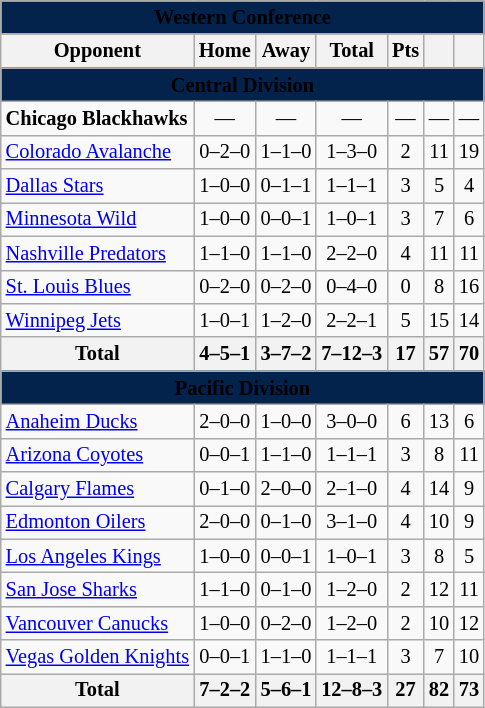<table class="wikitable" style="font-size:85%; text-align:center;">
<tr>
<td colspan="7" style="text-align:center; background:#03224C;"><span><strong>Western Conference</strong></span></td>
</tr>
<tr>
<th>Opponent</th>
<th>Home</th>
<th>Away</th>
<th>Total</th>
<th>Pts</th>
<th></th>
<th></th>
</tr>
<tr>
<td colspan="7" style="text-align:center; background:#03224C;"><span><strong>Central Division</strong></span></td>
</tr>
<tr>
<td style="text-align:left;"><strong>Chicago Blackhawks</strong></td>
<td>—</td>
<td>—</td>
<td>—</td>
<td>—</td>
<td>—</td>
<td>—</td>
</tr>
<tr>
<td style="text-align:left;"><a href='#'>Colorado Avalanche</a></td>
<td>0–2–0</td>
<td>1–1–0</td>
<td>1–3–0</td>
<td>2</td>
<td>11</td>
<td>19</td>
</tr>
<tr>
<td style="text-align:left;"><a href='#'>Dallas Stars</a></td>
<td>1–0–0</td>
<td>0–1–1</td>
<td>1–1–1</td>
<td>3</td>
<td>5</td>
<td>4</td>
</tr>
<tr>
<td style="text-align:left;"><a href='#'>Minnesota Wild</a></td>
<td>1–0–0</td>
<td>0–0–1</td>
<td>1–0–1</td>
<td>3</td>
<td>7</td>
<td>6</td>
</tr>
<tr>
<td style="text-align:left;"><a href='#'>Nashville Predators</a></td>
<td>1–1–0</td>
<td>1–1–0</td>
<td>2–2–0</td>
<td>4</td>
<td>11</td>
<td>11</td>
</tr>
<tr>
<td style="text-align:left;"><a href='#'>St. Louis Blues</a></td>
<td>0–2–0</td>
<td>0–2–0</td>
<td>0–4–0</td>
<td>0</td>
<td>8</td>
<td>16</td>
</tr>
<tr>
<td style="text-align:left;"><a href='#'>Winnipeg Jets</a></td>
<td>1–0–1</td>
<td>1–2–0</td>
<td>2–2–1</td>
<td>5</td>
<td>15</td>
<td>14</td>
</tr>
<tr>
<th>Total</th>
<th>4–5–1</th>
<th>3–7–2</th>
<th>7–12–3</th>
<th>17</th>
<th>57</th>
<th>70</th>
</tr>
<tr>
<td colspan="7" style="text-align:center; background:#03224C;"><span><strong>Pacific Division</strong></span></td>
</tr>
<tr>
<td style="text-align:left;"><a href='#'>Anaheim Ducks</a></td>
<td>2–0–0</td>
<td>1–0–0</td>
<td>3–0–0</td>
<td>6</td>
<td>13</td>
<td>6</td>
</tr>
<tr>
<td style="text-align:left;"><a href='#'>Arizona Coyotes</a></td>
<td>0–0–1</td>
<td>1–1–0</td>
<td>1–1–1</td>
<td>3</td>
<td>8</td>
<td>11</td>
</tr>
<tr>
<td style="text-align:left;"><a href='#'>Calgary Flames</a></td>
<td>0–1–0</td>
<td>2–0–0</td>
<td>2–1–0</td>
<td>4</td>
<td>14</td>
<td>9</td>
</tr>
<tr>
<td style="text-align:left;"><a href='#'>Edmonton Oilers</a></td>
<td>2–0–0</td>
<td>0–1–0</td>
<td>3–1–0</td>
<td>4</td>
<td>10</td>
<td>9</td>
</tr>
<tr>
<td style="text-align:left;"><a href='#'>Los Angeles Kings</a></td>
<td>1–0–0</td>
<td>0–0–1</td>
<td>1–0–1</td>
<td>3</td>
<td>8</td>
<td>5</td>
</tr>
<tr>
<td style="text-align:left;"><a href='#'>San Jose Sharks</a></td>
<td>1–1–0</td>
<td>0–1–0</td>
<td>1–2–0</td>
<td>2</td>
<td>12</td>
<td>11</td>
</tr>
<tr>
<td style="text-align:left;"><a href='#'>Vancouver Canucks</a></td>
<td>1–0–0</td>
<td>0–2–0</td>
<td>1–2–0</td>
<td>2</td>
<td>10</td>
<td>12</td>
</tr>
<tr>
<td style="text-align:left;"><a href='#'>Vegas Golden Knights</a></td>
<td>0–0–1</td>
<td>1–1–0</td>
<td>1–1–1</td>
<td>3</td>
<td>7</td>
<td>10</td>
</tr>
<tr>
<th>Total</th>
<th>7–2–2</th>
<th>5–6–1</th>
<th>12–8–3</th>
<th>27</th>
<th>82</th>
<th>73</th>
</tr>
</table>
